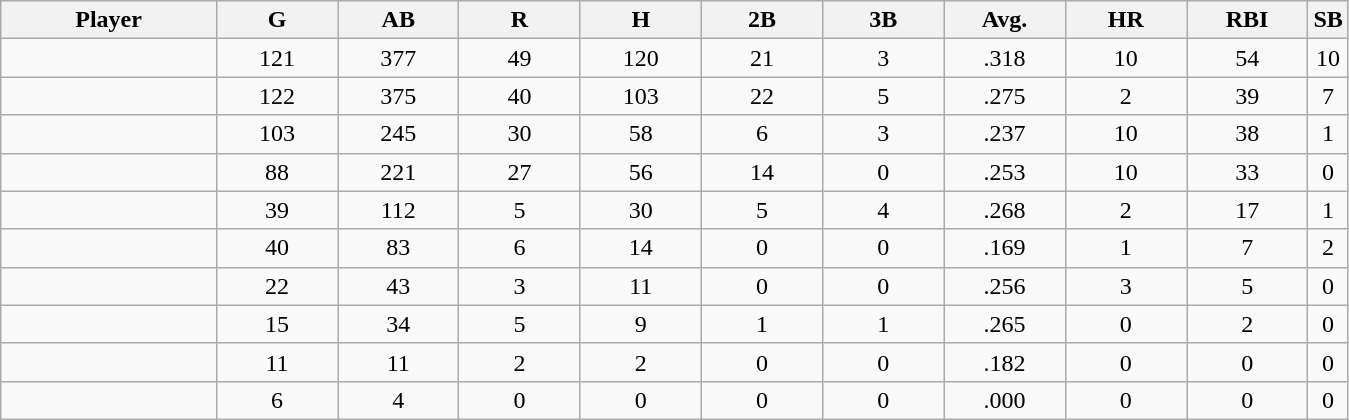<table class="wikitable sortable">
<tr>
<th bgcolor="#DDDDFF" width="16%">Player</th>
<th bgcolor="#DDDDFF" width="9%">G</th>
<th bgcolor="#DDDDFF" width="9%">AB</th>
<th bgcolor="#DDDDFF" width="9%">R</th>
<th bgcolor="#DDDDFF" width="9%">H</th>
<th bgcolor="#DDDDFF" width="9%">2B</th>
<th bgcolor="#DDDDFF" width="9%">3B</th>
<th bgcolor="#DDDDFF" width="9%">Avg.</th>
<th bgcolor="#DDDDFF" width="9%">HR</th>
<th bgcolor="#DDDDFF" width="9%">RBI</th>
<th bgcolor="#DDDDFF" width="9%">SB</th>
</tr>
<tr align="center">
<td></td>
<td>121</td>
<td>377</td>
<td>49</td>
<td>120</td>
<td>21</td>
<td>3</td>
<td>.318</td>
<td>10</td>
<td>54</td>
<td>10</td>
</tr>
<tr align=center>
<td></td>
<td>122</td>
<td>375</td>
<td>40</td>
<td>103</td>
<td>22</td>
<td>5</td>
<td>.275</td>
<td>2</td>
<td>39</td>
<td>7</td>
</tr>
<tr align="center">
<td></td>
<td>103</td>
<td>245</td>
<td>30</td>
<td>58</td>
<td>6</td>
<td>3</td>
<td>.237</td>
<td>10</td>
<td>38</td>
<td>1</td>
</tr>
<tr align="center">
<td></td>
<td>88</td>
<td>221</td>
<td>27</td>
<td>56</td>
<td>14</td>
<td>0</td>
<td>.253</td>
<td>10</td>
<td>33</td>
<td>0</td>
</tr>
<tr align="center">
<td></td>
<td>39</td>
<td>112</td>
<td>5</td>
<td>30</td>
<td>5</td>
<td>4</td>
<td>.268</td>
<td>2</td>
<td>17</td>
<td>1</td>
</tr>
<tr align="center">
<td></td>
<td>40</td>
<td>83</td>
<td>6</td>
<td>14</td>
<td>0</td>
<td>0</td>
<td>.169</td>
<td>1</td>
<td>7</td>
<td>2</td>
</tr>
<tr align="center">
<td></td>
<td>22</td>
<td>43</td>
<td>3</td>
<td>11</td>
<td>0</td>
<td>0</td>
<td>.256</td>
<td>3</td>
<td>5</td>
<td>0</td>
</tr>
<tr align="center">
<td></td>
<td>15</td>
<td>34</td>
<td>5</td>
<td>9</td>
<td>1</td>
<td>1</td>
<td>.265</td>
<td>0</td>
<td>2</td>
<td>0</td>
</tr>
<tr align="center">
<td></td>
<td>11</td>
<td>11</td>
<td>2</td>
<td>2</td>
<td>0</td>
<td>0</td>
<td>.182</td>
<td>0</td>
<td>0</td>
<td>0</td>
</tr>
<tr align="center">
<td></td>
<td>6</td>
<td>4</td>
<td>0</td>
<td>0</td>
<td>0</td>
<td>0</td>
<td>.000</td>
<td>0</td>
<td>0</td>
<td>0</td>
</tr>
</table>
